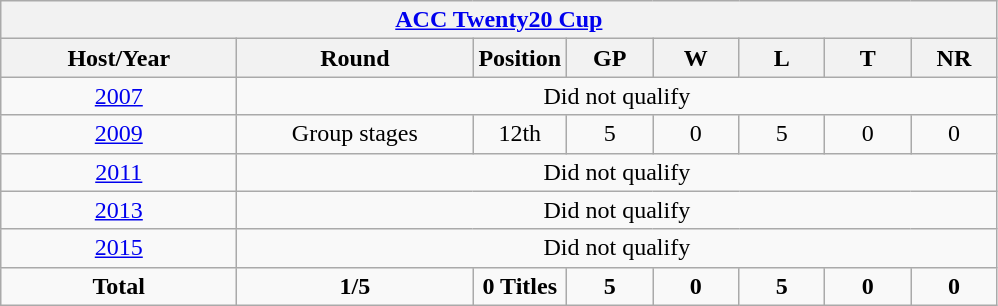<table class="wikitable" style="text-align: center;">
<tr>
<th colspan=8><a href='#'>ACC Twenty20 Cup</a></th>
</tr>
<tr>
<th width=150>Host/Year</th>
<th width=150>Round</th>
<th width=50>Position</th>
<th width=50>GP</th>
<th width=50>W</th>
<th width=50>L</th>
<th width=50>T</th>
<th width=50>NR</th>
</tr>
<tr>
<td> <a href='#'>2007</a></td>
<td colspan=8>Did not qualify</td>
</tr>
<tr>
<td> <a href='#'>2009</a></td>
<td>Group stages</td>
<td>12th</td>
<td>5</td>
<td>0</td>
<td>5</td>
<td>0</td>
<td>0</td>
</tr>
<tr>
<td> <a href='#'>2011</a></td>
<td colspan=8>Did not qualify</td>
</tr>
<tr>
<td> <a href='#'>2013</a></td>
<td colspan=8>Did not qualify</td>
</tr>
<tr>
<td> <a href='#'>2015</a></td>
<td colspan=8>Did not qualify</td>
</tr>
<tr>
<td><strong>Total</strong></td>
<td><strong>1/5</strong></td>
<td><strong>0 Titles</strong></td>
<td><strong>5</strong></td>
<td><strong>0</strong></td>
<td><strong>5</strong></td>
<td><strong>0</strong></td>
<td><strong>0</strong></td>
</tr>
</table>
